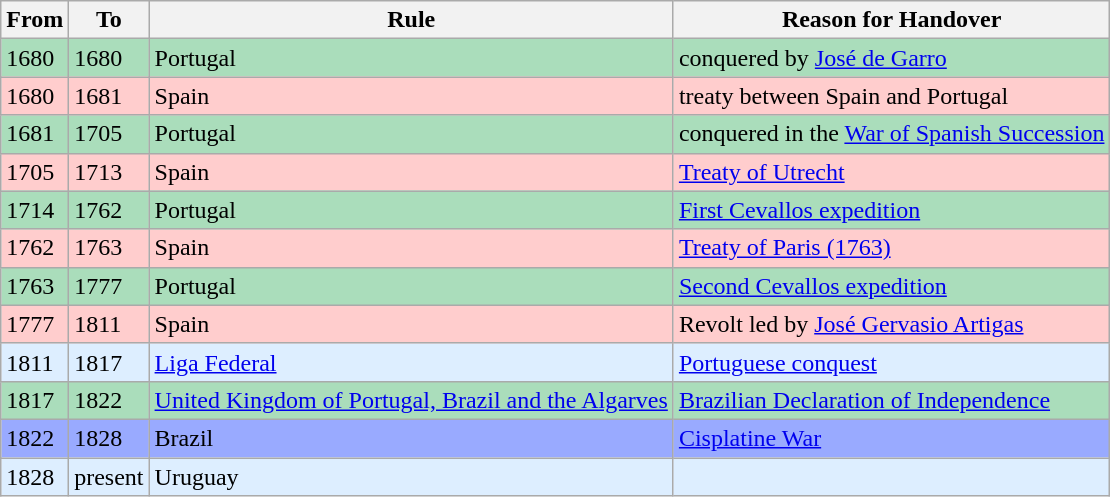<table class="wikitable">
<tr>
<th>From</th>
<th>To</th>
<th>Rule</th>
<th>Reason for Handover</th>
</tr>
<tr bgcolor=#AADDBB>
<td>1680</td>
<td>1680</td>
<td> Portugal</td>
<td>conquered by <a href='#'>José de Garro</a></td>
</tr>
<tr bgcolor=#FFCDCD>
<td>1680</td>
<td>1681</td>
<td> Spain</td>
<td>treaty between Spain and Portugal</td>
</tr>
<tr bgcolor=#AADDBB>
<td>1681</td>
<td>1705</td>
<td> Portugal</td>
<td>conquered in the <a href='#'>War of Spanish Succession</a></td>
</tr>
<tr bgcolor=#FFCDCD>
<td>1705</td>
<td>1713</td>
<td> Spain</td>
<td><a href='#'>Treaty of Utrecht</a></td>
</tr>
<tr bgcolor=#AADDBB>
<td>1714</td>
<td>1762</td>
<td> Portugal</td>
<td><a href='#'>First Cevallos expedition</a></td>
</tr>
<tr bgcolor=#FFCDCD>
<td>1762</td>
<td>1763</td>
<td> Spain</td>
<td><a href='#'>Treaty of Paris (1763)</a></td>
</tr>
<tr bgcolor=#AADDBB>
<td>1763</td>
<td>1777</td>
<td>  Portugal</td>
<td><a href='#'>Second Cevallos expedition</a></td>
</tr>
<tr bgcolor=#FFCDCD>
<td>1777</td>
<td>1811</td>
<td> Spain</td>
<td>Revolt led by <a href='#'>José Gervasio Artigas</a></td>
</tr>
<tr bgcolor=#DDEEFF>
<td>1811</td>
<td>1817</td>
<td> <a href='#'>Liga Federal</a></td>
<td><a href='#'>Portuguese conquest</a></td>
</tr>
<tr bgcolor=#AADDBB>
<td>1817</td>
<td>1822</td>
<td> <a href='#'>United Kingdom of Portugal, Brazil and the Algarves</a></td>
<td><a href='#'>Brazilian Declaration of Independence</a></td>
</tr>
<tr bgcolor=#99AAFF>
<td>1822</td>
<td>1828</td>
<td> Brazil</td>
<td><a href='#'>Cisplatine War</a></td>
</tr>
<tr bgcolor=#DDEEFF>
<td>1828</td>
<td>present</td>
<td> Uruguay</td>
<td></td>
</tr>
</table>
